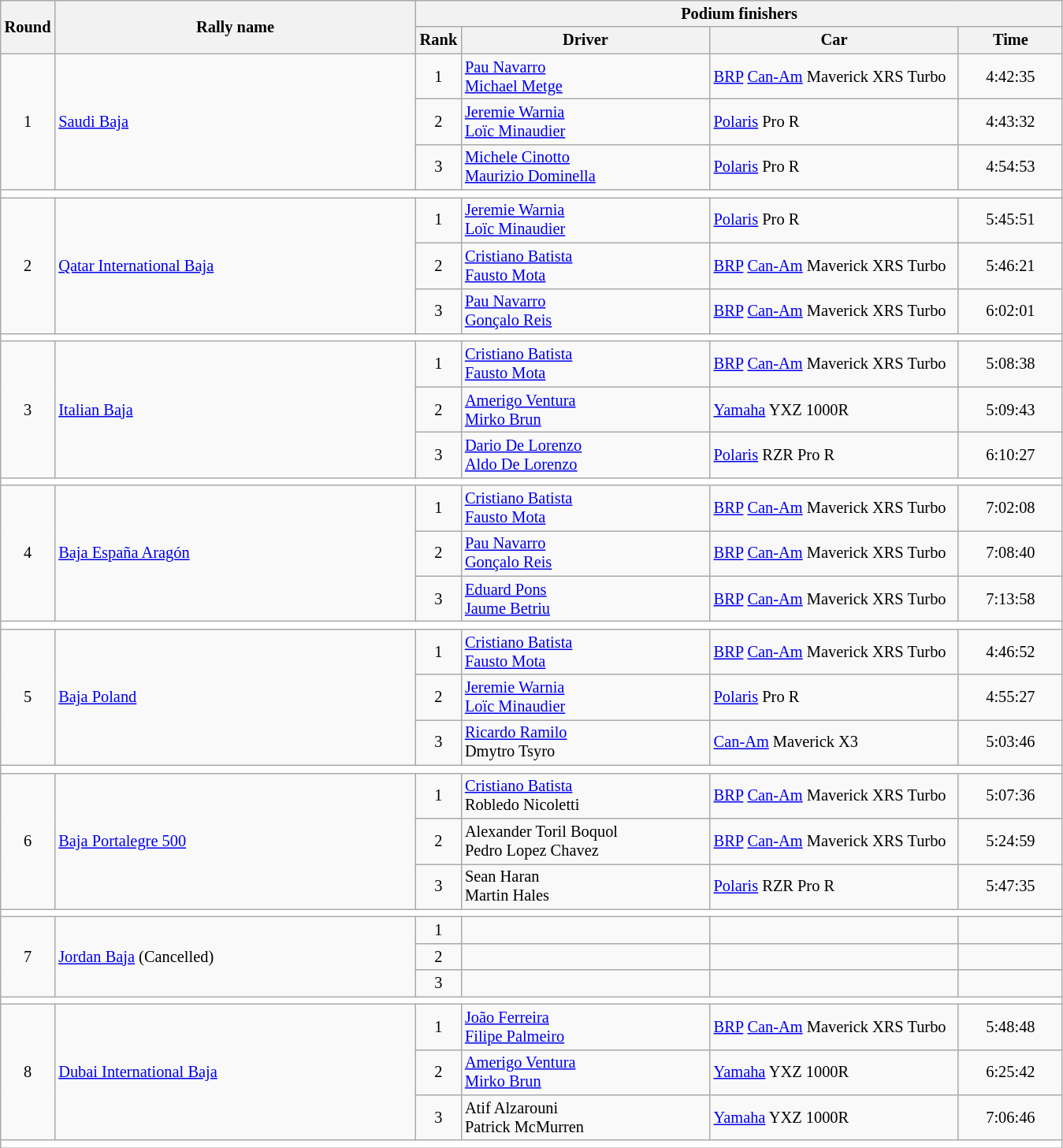<table class="wikitable" style="font-size:85%;">
<tr>
<th rowspan=2>Round</th>
<th style="width:22em" rowspan=2>Rally name</th>
<th colspan=4>Podium finishers</th>
</tr>
<tr>
<th>Rank</th>
<th style="width:15em">Driver</th>
<th style="width:15em">Car</th>
<th style="width:6em">Time</th>
</tr>
<tr>
<td rowspan=3 align=center>1</td>
<td rowspan=3> <a href='#'>Saudi Baja</a></td>
<td align=center>1</td>
<td> <a href='#'>Pau Navarro</a> <br> <a href='#'>Michael Metge</a></td>
<td><a href='#'>BRP</a> <a href='#'>Can-Am</a> Maverick XRS Turbo</td>
<td align=center>4:42:35</td>
</tr>
<tr>
<td align=center>2</td>
<td> <a href='#'>Jeremie Warnia</a> <br> <a href='#'>Loïc Minaudier</a></td>
<td><a href='#'>Polaris</a> Pro R</td>
<td align=center>4:43:32</td>
</tr>
<tr>
<td align=center>3</td>
<td> <a href='#'>Michele Cinotto</a> <br> <a href='#'>Maurizio Dominella</a></td>
<td><a href='#'>Polaris</a> Pro R</td>
<td align=center>4:54:53</td>
</tr>
<tr style="background:white;">
<td colspan=6></td>
</tr>
<tr>
<td rowspan=3 align=center>2</td>
<td rowspan=3> <a href='#'>Qatar International Baja</a></td>
<td align=center>1</td>
<td> <a href='#'>Jeremie Warnia</a> <br> <a href='#'>Loïc Minaudier</a></td>
<td><a href='#'>Polaris</a> Pro R</td>
<td align=center>5:45:51</td>
</tr>
<tr>
<td align=center>2</td>
<td> <a href='#'>Cristiano Batista</a> <br> <a href='#'>Fausto Mota</a></td>
<td><a href='#'>BRP</a> <a href='#'>Can-Am</a> Maverick XRS Turbo</td>
<td align=center>5:46:21</td>
</tr>
<tr>
<td align=center>3</td>
<td> <a href='#'>Pau Navarro</a> <br> <a href='#'>Gonçalo Reis</a></td>
<td><a href='#'>BRP</a> <a href='#'>Can-Am</a> Maverick XRS Turbo</td>
<td align=center>6:02:01</td>
</tr>
<tr style="background:white;">
<td colspan=6></td>
</tr>
<tr>
<td rowspan=3 align=center>3</td>
<td rowspan=3> <a href='#'>Italian Baja</a></td>
<td align=center>1</td>
<td> <a href='#'>Cristiano Batista</a> <br> <a href='#'>Fausto Mota</a></td>
<td><a href='#'>BRP</a> <a href='#'>Can-Am</a> Maverick XRS Turbo</td>
<td align=center>5:08:38</td>
</tr>
<tr>
<td align=center>2</td>
<td> <a href='#'>Amerigo Ventura</a> <br> <a href='#'>Mirko Brun</a></td>
<td><a href='#'>Yamaha</a> YXZ 1000R</td>
<td align=center>5:09:43</td>
</tr>
<tr>
<td align=center>3</td>
<td> <a href='#'>Dario De Lorenzo</a> <br> <a href='#'>Aldo De Lorenzo</a></td>
<td><a href='#'>Polaris</a> RZR Pro R</td>
<td align=center>6:10:27</td>
</tr>
<tr style="background:white;">
<td colspan=6></td>
</tr>
<tr>
<td rowspan=3 align=center>4</td>
<td rowspan=3> <a href='#'>Baja España Aragón</a></td>
<td align=center>1</td>
<td> <a href='#'>Cristiano Batista</a> <br> <a href='#'>Fausto Mota</a></td>
<td><a href='#'>BRP</a> <a href='#'>Can-Am</a> Maverick XRS Turbo</td>
<td align=center>7:02:08</td>
</tr>
<tr>
<td align=center>2</td>
<td> <a href='#'>Pau Navarro</a> <br> <a href='#'>Gonçalo Reis</a></td>
<td><a href='#'>BRP</a> <a href='#'>Can-Am</a> Maverick XRS Turbo</td>
<td align=center>7:08:40</td>
</tr>
<tr>
<td align=center>3</td>
<td> <a href='#'>Eduard Pons</a> <br> <a href='#'>Jaume Betriu</a></td>
<td><a href='#'>BRP</a> <a href='#'>Can-Am</a> Maverick XRS Turbo</td>
<td align=center>7:13:58</td>
</tr>
<tr style="background:white;">
<td colspan=6></td>
</tr>
<tr>
<td rowspan=3 align=center>5</td>
<td rowspan=3> <a href='#'>Baja Poland</a></td>
<td align=center>1</td>
<td> <a href='#'>Cristiano Batista</a><br> <a href='#'>Fausto Mota</a></td>
<td><a href='#'>BRP</a> <a href='#'>Can-Am</a> Maverick XRS Turbo</td>
<td align=center>4:46:52</td>
</tr>
<tr>
<td align=center>2</td>
<td> <a href='#'>Jeremie Warnia</a> <br> <a href='#'>Loïc Minaudier</a></td>
<td><a href='#'>Polaris</a> Pro R</td>
<td align=center>4:55:27</td>
</tr>
<tr>
<td align=center>3</td>
<td> <a href='#'>Ricardo Ramilo</a><br> Dmytro Tsyro</td>
<td><a href='#'>Can-Am</a> Maverick X3</td>
<td align=center>5:03:46</td>
</tr>
<tr style="background:white;">
<td colspan=6></td>
</tr>
<tr>
<td rowspan=3 align=center>6</td>
<td rowspan=3> <a href='#'>Baja Portalegre 500</a></td>
<td align=center>1</td>
<td> <a href='#'>Cristiano Batista</a><br> Robledo Nicoletti</td>
<td><a href='#'>BRP</a> <a href='#'>Can-Am</a> Maverick XRS Turbo</td>
<td align=center>5:07:36</td>
</tr>
<tr>
<td align=center>2</td>
<td> Alexander Toril Boquol<br> Pedro Lopez Chavez</td>
<td><a href='#'>BRP</a> <a href='#'>Can-Am</a> Maverick XRS Turbo</td>
<td align=center>5:24:59</td>
</tr>
<tr>
<td align=center>3</td>
<td> Sean Haran<br> Martin Hales</td>
<td><a href='#'>Polaris</a> RZR Pro R</td>
<td align=center>5:47:35</td>
</tr>
<tr style="background:white;">
<td colspan=6></td>
</tr>
<tr>
<td rowspan=3 align=center>7</td>
<td rowspan=3> <a href='#'>Jordan Baja</a> (Cancelled)</td>
<td align=center>1</td>
<td></td>
<td></td>
<td align=center></td>
</tr>
<tr>
<td align=center>2</td>
<td></td>
<td></td>
<td align=center></td>
</tr>
<tr>
<td align=center>3</td>
<td></td>
<td></td>
<td align=center></td>
</tr>
<tr style="background:white;">
<td colspan=6></td>
</tr>
<tr>
<td rowspan=3 align=center>8</td>
<td rowspan=3> <a href='#'>Dubai International Baja</a></td>
<td align=center>1</td>
<td> <a href='#'>João Ferreira</a><br> <a href='#'>Filipe Palmeiro</a></td>
<td><a href='#'>BRP</a> <a href='#'>Can-Am</a> Maverick XRS Turbo</td>
<td align=center>5:48:48</td>
</tr>
<tr>
<td align=center>2</td>
<td> <a href='#'>Amerigo Ventura</a> <br> <a href='#'>Mirko Brun</a></td>
<td><a href='#'>Yamaha</a> YXZ 1000R</td>
<td align=center>6:25:42</td>
</tr>
<tr>
<td align=center>3</td>
<td> Atif Alzarouni<br> Patrick McMurren</td>
<td><a href='#'>Yamaha</a> YXZ 1000R</td>
<td align=center>7:06:46</td>
</tr>
<tr style="background:white;">
<td colspan=6></td>
</tr>
</table>
